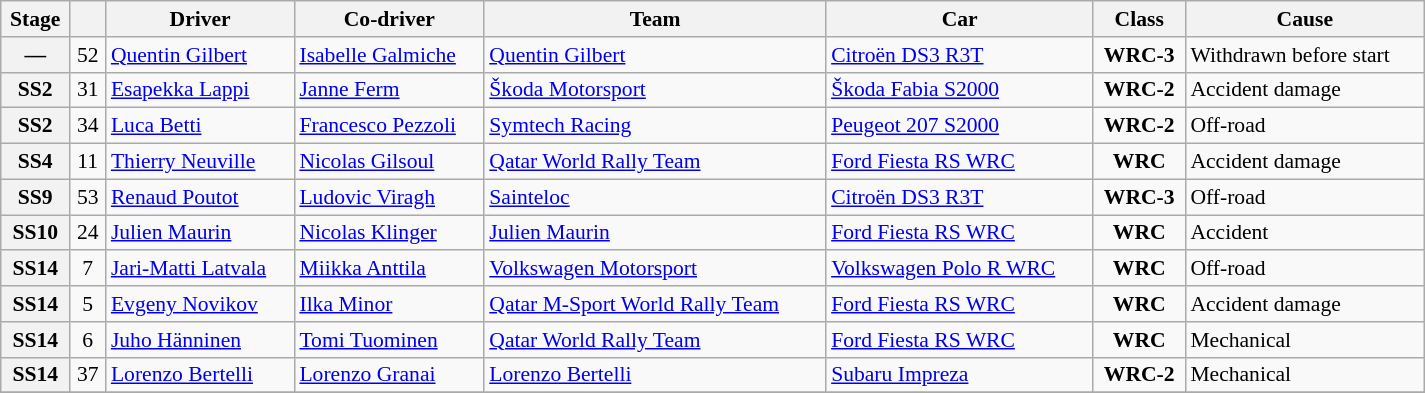<table class="wikitable" width=90% style="text-align: left; font-size: 90%; max-width: 950px;">
<tr>
<th>Stage</th>
<th></th>
<th>Driver</th>
<th>Co-driver</th>
<th>Team</th>
<th>Car</th>
<th>Class</th>
<th>Cause</th>
</tr>
<tr>
<th>—</th>
<td align="center">52</td>
<td> <a href='#'>Quentin Gilbert</a></td>
<td> <a href='#'>Isabelle Galmiche</a></td>
<td> <a href='#'>Quentin Gilbert</a></td>
<td><a href='#'>Citroën DS3 R3T</a></td>
<td align="center"><strong><span>WRC-3</span></strong></td>
<td>Withdrawn before start</td>
</tr>
<tr>
<th>SS2</th>
<td align="center">31</td>
<td> <a href='#'>Esapekka Lappi</a></td>
<td> <a href='#'>Janne Ferm</a></td>
<td> <a href='#'>Škoda Motorsport</a></td>
<td><a href='#'>Škoda Fabia S2000</a></td>
<td align="center"><strong><span>WRC-2</span></strong></td>
<td>Accident damage</td>
</tr>
<tr>
<th>SS2</th>
<td align="center">34</td>
<td> <a href='#'>Luca Betti</a></td>
<td> <a href='#'>Francesco Pezzoli</a></td>
<td> <a href='#'>Symtech Racing</a></td>
<td><a href='#'>Peugeot 207 S2000</a></td>
<td align="center"><strong><span>WRC-2</span></strong></td>
<td>Off-road</td>
</tr>
<tr>
<th>SS4</th>
<td align="center">11</td>
<td> <a href='#'>Thierry Neuville</a></td>
<td> <a href='#'>Nicolas Gilsoul</a></td>
<td> <a href='#'>Qatar World Rally Team</a></td>
<td><a href='#'>Ford Fiesta RS WRC</a></td>
<td align="center"><strong><span>WRC</span></strong></td>
<td>Accident damage</td>
</tr>
<tr>
<th>SS9</th>
<td align="center">53</td>
<td> <a href='#'>Renaud Poutot</a></td>
<td> <a href='#'>Ludovic Viragh</a></td>
<td> <a href='#'>Sainteloc</a></td>
<td><a href='#'>Citroën DS3 R3T</a></td>
<td align="center"><strong><span>WRC-3</span></strong></td>
<td>Off-road</td>
</tr>
<tr>
<th>SS10</th>
<td align="center">24</td>
<td> <a href='#'>Julien Maurin</a></td>
<td> <a href='#'>Nicolas Klinger</a></td>
<td> <a href='#'>Julien Maurin</a></td>
<td><a href='#'>Ford Fiesta RS WRC</a></td>
<td align="center"><strong><span>WRC</span></strong></td>
<td>Accident</td>
</tr>
<tr>
<th>SS14</th>
<td align="center">7</td>
<td> <a href='#'>Jari-Matti Latvala</a></td>
<td> <a href='#'>Miikka Anttila</a></td>
<td> <a href='#'>Volkswagen Motorsport</a></td>
<td><a href='#'>Volkswagen Polo R WRC</a></td>
<td align="center"><strong><span>WRC</span></strong></td>
<td>Off-road</td>
</tr>
<tr>
<th>SS14</th>
<td align="center">5</td>
<td> <a href='#'>Evgeny Novikov</a></td>
<td> <a href='#'>Ilka Minor</a></td>
<td> <a href='#'>Qatar M-Sport World Rally Team</a></td>
<td><a href='#'>Ford Fiesta RS WRC</a></td>
<td align="center"><strong><span>WRC</span></strong></td>
<td>Accident damage</td>
</tr>
<tr>
<th>SS14</th>
<td align="center">6</td>
<td> <a href='#'>Juho Hänninen</a></td>
<td> <a href='#'>Tomi Tuominen</a></td>
<td> <a href='#'>Qatar World Rally Team</a></td>
<td><a href='#'>Ford Fiesta RS WRC</a></td>
<td align="center"><strong><span>WRC</span></strong></td>
<td>Mechanical</td>
</tr>
<tr>
<th>SS14</th>
<td align="center">37</td>
<td> <a href='#'>Lorenzo Bertelli</a></td>
<td> <a href='#'>Lorenzo Granai</a></td>
<td> <a href='#'>Lorenzo Bertelli</a></td>
<td><a href='#'>Subaru Impreza</a></td>
<td align="center"><strong><span>WRC-2</span></strong></td>
<td>Mechanical</td>
</tr>
<tr>
</tr>
</table>
